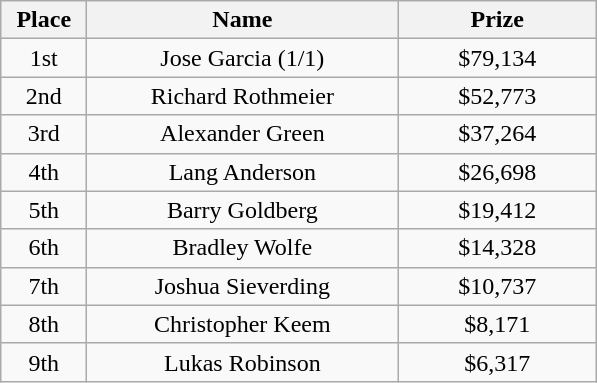<table class="wikitable">
<tr>
<th width="50">Place</th>
<th width="200">Name</th>
<th width="125">Prize</th>
</tr>
<tr>
<td align = "center">1st</td>
<td align = "center"> Jose Garcia (1/1)</td>
<td align = "center">$79,134</td>
</tr>
<tr>
<td align = "center">2nd</td>
<td align = "center"> Richard Rothmeier</td>
<td align = "center">$52,773</td>
</tr>
<tr>
<td align = "center">3rd</td>
<td align = "center"> Alexander Green</td>
<td align = "center">$37,264</td>
</tr>
<tr>
<td align = "center">4th</td>
<td align = "center"> Lang Anderson</td>
<td align = "center">$26,698</td>
</tr>
<tr>
<td align = "center">5th</td>
<td align = "center"> Barry Goldberg</td>
<td align = "center">$19,412</td>
</tr>
<tr>
<td align = "center">6th</td>
<td align = "center"> Bradley Wolfe</td>
<td align = "center">$14,328</td>
</tr>
<tr>
<td align = "center">7th</td>
<td align = "center"> Joshua Sieverding</td>
<td align = "center">$10,737</td>
</tr>
<tr>
<td align = "center">8th</td>
<td align = "center"> Christopher Keem</td>
<td align = "center">$8,171</td>
</tr>
<tr>
<td align = "center">9th</td>
<td align = "center"> Lukas Robinson</td>
<td align = "center">$6,317</td>
</tr>
</table>
